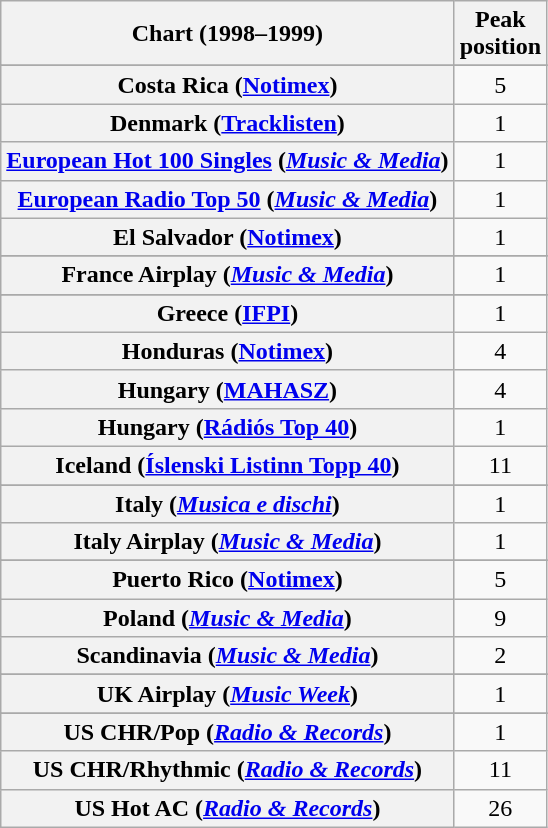<table class="wikitable sortable plainrowheaders" style="text-align:center">
<tr>
<th scope="col">Chart (1998–1999)</th>
<th scope="col">Peak<br>position</th>
</tr>
<tr>
</tr>
<tr>
</tr>
<tr>
</tr>
<tr>
</tr>
<tr>
</tr>
<tr>
</tr>
<tr>
</tr>
<tr>
<th scope="row">Costa Rica (<a href='#'>Notimex</a>)</th>
<td>5</td>
</tr>
<tr>
<th scope="row">Denmark (<a href='#'>Tracklisten</a>)</th>
<td>1</td>
</tr>
<tr>
<th scope="row"><a href='#'>European Hot 100 Singles</a> (<em><a href='#'>Music & Media</a></em>)</th>
<td>1</td>
</tr>
<tr>
<th scope="row"><a href='#'>European Radio Top 50</a> (<em><a href='#'>Music & Media</a></em>)</th>
<td>1</td>
</tr>
<tr>
<th scope="row">El Salvador (<a href='#'>Notimex</a>)</th>
<td>1</td>
</tr>
<tr>
</tr>
<tr>
</tr>
<tr>
<th scope="row">France Airplay (<em><a href='#'>Music & Media</a></em>)</th>
<td>1</td>
</tr>
<tr>
</tr>
<tr>
<th scope="row">Greece (<a href='#'>IFPI</a>)</th>
<td>1</td>
</tr>
<tr>
<th scope="row">Honduras (<a href='#'>Notimex</a>)</th>
<td style="text-align:center;">4</td>
</tr>
<tr>
<th scope="row">Hungary (<a href='#'>MAHASZ</a>)</th>
<td>4</td>
</tr>
<tr>
<th scope="row">Hungary (<a href='#'>Rádiós Top 40</a>)</th>
<td>1</td>
</tr>
<tr>
<th scope="row">Iceland (<a href='#'>Íslenski Listinn Topp 40</a>)</th>
<td>11</td>
</tr>
<tr>
</tr>
<tr>
<th scope="row">Italy (<em><a href='#'>Musica e dischi</a></em>)</th>
<td>1</td>
</tr>
<tr>
<th scope="row">Italy Airplay (<em><a href='#'>Music & Media</a></em>)</th>
<td>1</td>
</tr>
<tr>
</tr>
<tr>
</tr>
<tr>
</tr>
<tr>
</tr>
<tr>
<th scope="row">Puerto Rico (<a href='#'>Notimex</a>)</th>
<td>5</td>
</tr>
<tr>
<th scope="row">Poland (<em><a href='#'>Music & Media</a></em>)</th>
<td>9</td>
</tr>
<tr>
<th scope="row">Scandinavia (<em><a href='#'>Music & Media</a></em>)</th>
<td>2</td>
</tr>
<tr>
</tr>
<tr>
</tr>
<tr>
</tr>
<tr>
</tr>
<tr>
</tr>
<tr>
<th scope="row">UK Airplay (<em><a href='#'>Music Week</a></em>)</th>
<td>1</td>
</tr>
<tr>
</tr>
<tr>
</tr>
<tr>
</tr>
<tr>
</tr>
<tr>
<th scope="row">US CHR/Pop (<em><a href='#'>Radio & Records</a></em>)</th>
<td>1</td>
</tr>
<tr>
<th scope="row">US CHR/Rhythmic (<em><a href='#'>Radio & Records</a></em>)</th>
<td>11</td>
</tr>
<tr>
<th scope="row">US Hot AC (<em><a href='#'>Radio & Records</a></em>)</th>
<td>26</td>
</tr>
</table>
